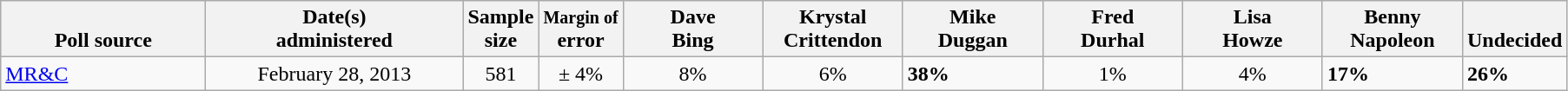<table class="wikitable">
<tr valign= bottom>
<th style="width:150px;">Poll source</th>
<th style="width:190px;">Date(s)<br>administered</th>
<th class=small>Sample<br>size</th>
<th><small>Margin of</small><br>error</th>
<th style="width:100px;">Dave<br>Bing</th>
<th style="width:100px;">Krystal<br>Crittendon</th>
<th style="width:100px;">Mike<br>Duggan</th>
<th style="width:100px;">Fred<br>Durhal</th>
<th style="width:100px;">Lisa<br>Howze</th>
<th style="width:100px;">Benny<br>Napoleon</th>
<th style="width:40px;">Undecided</th>
</tr>
<tr>
<td><a href='#'>MR&C</a></td>
<td align=center>February 28, 2013</td>
<td align=center>581</td>
<td align=center>± 4%</td>
<td align=center>8%</td>
<td align=center>6%</td>
<td><strong>38%</strong></td>
<td align=center>1%</td>
<td align=center>4%</td>
<td><strong>17%</strong></td>
<td><strong>26%</strong></td>
</tr>
</table>
